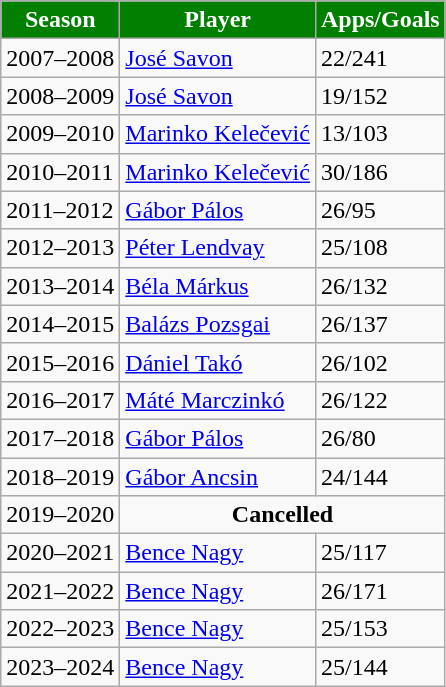<table class="wikitable">
<tr>
<th style="color:#FFFFFF; background:#007F00">Season</th>
<th style="color:#FFFFFF; background:#007F00">Player</th>
<th style="color:#FFFFFF; background:#007F00">Apps/Goals</th>
</tr>
<tr>
<td>2007–2008</td>
<td> <a href='#'>José Savon</a></td>
<td>22/241</td>
</tr>
<tr>
<td>2008–2009</td>
<td> <a href='#'>José Savon</a></td>
<td>19/152</td>
</tr>
<tr>
<td>2009–2010</td>
<td> <a href='#'>Marinko Kelečević</a></td>
<td>13/103</td>
</tr>
<tr>
<td>2010–2011</td>
<td> <a href='#'>Marinko Kelečević</a></td>
<td>30/186</td>
</tr>
<tr>
<td>2011–2012</td>
<td> <a href='#'>Gábor Pálos</a></td>
<td>26/95</td>
</tr>
<tr>
<td>2012–2013</td>
<td> <a href='#'>Péter Lendvay</a></td>
<td>25/108</td>
</tr>
<tr>
<td>2013–2014</td>
<td> <a href='#'>Béla Márkus</a></td>
<td>26/132</td>
</tr>
<tr>
<td>2014–2015</td>
<td> <a href='#'>Balázs Pozsgai</a></td>
<td>26/137</td>
</tr>
<tr>
<td>2015–2016</td>
<td> <a href='#'>Dániel Takó</a></td>
<td>26/102</td>
</tr>
<tr>
<td>2016–2017</td>
<td> <a href='#'>Máté Marczinkó</a></td>
<td>26/122</td>
</tr>
<tr>
<td>2017–2018</td>
<td> <a href='#'>Gábor Pálos</a></td>
<td>26/80</td>
</tr>
<tr>
<td>2018–2019</td>
<td> <a href='#'>Gábor Ancsin</a></td>
<td>24/144</td>
</tr>
<tr>
<td>2019–2020</td>
<td colspan=2 align=center><strong>Cancelled</strong></td>
</tr>
<tr>
<td>2020–2021</td>
<td> <a href='#'>Bence Nagy</a></td>
<td>25/117</td>
</tr>
<tr>
<td>2021–2022</td>
<td> <a href='#'>Bence Nagy</a></td>
<td>26/171</td>
</tr>
<tr>
<td>2022–2023</td>
<td> <a href='#'>Bence Nagy</a></td>
<td>25/153</td>
</tr>
<tr>
<td>2023–2024</td>
<td> <a href='#'>Bence Nagy</a></td>
<td>25/144</td>
</tr>
</table>
